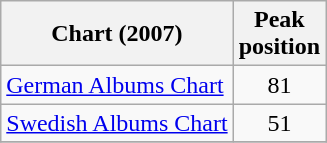<table class="wikitable sortable">
<tr>
<th>Chart (2007)</th>
<th>Peak<br>position</th>
</tr>
<tr>
<td><a href='#'>German Albums Chart</a></td>
<td style="text-align:center;">81</td>
</tr>
<tr>
<td><a href='#'>Swedish Albums Chart</a></td>
<td style="text-align:center;">51</td>
</tr>
<tr>
</tr>
</table>
